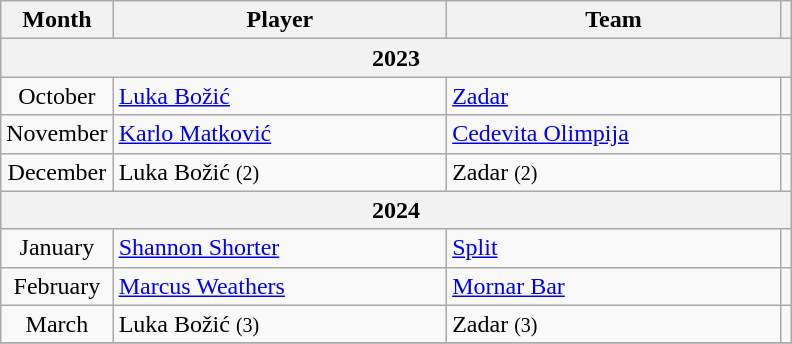<table class="wikitable" style="text-align: center;">
<tr>
<th>Month</th>
<th style="width:215px;">Player</th>
<th style="width:215px;">Team</th>
<th></th>
</tr>
<tr>
<th colspan=4>2023</th>
</tr>
<tr>
<td>October</td>
<td align="left"> <a href='#'>Luka Božić</a></td>
<td align="left"> <a href='#'>Zadar</a></td>
<td></td>
</tr>
<tr>
<td>November</td>
<td align="left"> <a href='#'>Karlo Matković</a></td>
<td align="left"> <a href='#'>Cedevita Olimpija</a></td>
<td></td>
</tr>
<tr>
<td>December</td>
<td align="left"> Luka Božić <small>(2)</small></td>
<td align="left"> Zadar <small>(2)</small></td>
<td></td>
</tr>
<tr>
<th colspan=4>2024</th>
</tr>
<tr>
<td>January</td>
<td align="left"> <a href='#'>Shannon Shorter</a></td>
<td align="left"> <a href='#'>Split</a></td>
<td></td>
</tr>
<tr>
<td>February</td>
<td align="left"> <a href='#'>Marcus Weathers</a></td>
<td align="left"> <a href='#'>Mornar Bar</a></td>
<td></td>
</tr>
<tr>
<td>March</td>
<td align="left"> Luka Božić <small>(3)</small></td>
<td align="left"> Zadar <small>(3)</small></td>
<td></td>
</tr>
<tr>
</tr>
</table>
